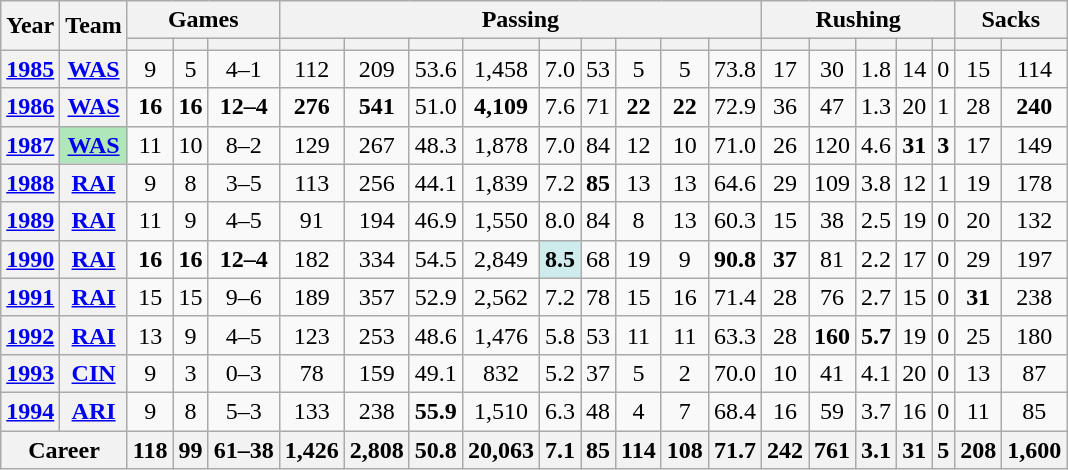<table class="wikitable" style="text-align:center;">
<tr>
<th rowspan="2">Year</th>
<th rowspan="2">Team</th>
<th colspan="3">Games</th>
<th colspan="9">Passing</th>
<th colspan="5">Rushing</th>
<th colspan="2">Sacks</th>
</tr>
<tr>
<th></th>
<th></th>
<th></th>
<th></th>
<th></th>
<th></th>
<th></th>
<th></th>
<th></th>
<th></th>
<th></th>
<th></th>
<th></th>
<th></th>
<th></th>
<th></th>
<th></th>
<th></th>
<th></th>
</tr>
<tr>
<th><a href='#'>1985</a></th>
<th><a href='#'>WAS</a></th>
<td>9</td>
<td>5</td>
<td>4–1</td>
<td>112</td>
<td>209</td>
<td>53.6</td>
<td>1,458</td>
<td>7.0</td>
<td>53</td>
<td>5</td>
<td>5</td>
<td>73.8</td>
<td>17</td>
<td>30</td>
<td>1.8</td>
<td>14</td>
<td>0</td>
<td>15</td>
<td>114</td>
</tr>
<tr>
<th><a href='#'>1986</a></th>
<th><a href='#'>WAS</a></th>
<td><strong>16</strong></td>
<td><strong>16</strong></td>
<td><strong>12–4</strong></td>
<td><strong>276</strong></td>
<td><strong>541</strong></td>
<td>51.0</td>
<td><strong>4,109</strong></td>
<td>7.6</td>
<td>71</td>
<td><strong>22</strong></td>
<td><strong>22</strong></td>
<td>72.9</td>
<td>36</td>
<td>47</td>
<td>1.3</td>
<td>20</td>
<td>1</td>
<td>28</td>
<td><strong>240</strong></td>
</tr>
<tr>
<th><a href='#'>1987</a></th>
<th style="background:#afe6ba;"><a href='#'>WAS</a></th>
<td>11</td>
<td>10</td>
<td>8–2</td>
<td>129</td>
<td>267</td>
<td>48.3</td>
<td>1,878</td>
<td>7.0</td>
<td>84</td>
<td>12</td>
<td>10</td>
<td>71.0</td>
<td>26</td>
<td>120</td>
<td>4.6</td>
<td><strong>31</strong></td>
<td><strong>3</strong></td>
<td>17</td>
<td>149</td>
</tr>
<tr>
<th><a href='#'>1988</a></th>
<th><a href='#'>RAI</a></th>
<td>9</td>
<td>8</td>
<td>3–5</td>
<td>113</td>
<td>256</td>
<td>44.1</td>
<td>1,839</td>
<td>7.2</td>
<td><strong>85</strong></td>
<td>13</td>
<td>13</td>
<td>64.6</td>
<td>29</td>
<td>109</td>
<td>3.8</td>
<td>12</td>
<td>1</td>
<td>19</td>
<td>178</td>
</tr>
<tr>
<th><a href='#'>1989</a></th>
<th><a href='#'>RAI</a></th>
<td>11</td>
<td>9</td>
<td>4–5</td>
<td>91</td>
<td>194</td>
<td>46.9</td>
<td>1,550</td>
<td>8.0</td>
<td>84</td>
<td>8</td>
<td>13</td>
<td>60.3</td>
<td>15</td>
<td>38</td>
<td>2.5</td>
<td>19</td>
<td>0</td>
<td>20</td>
<td>132</td>
</tr>
<tr>
<th><a href='#'>1990</a></th>
<th><a href='#'>RAI</a></th>
<td><strong>16</strong></td>
<td><strong>16</strong></td>
<td><strong>12–4</strong></td>
<td>182</td>
<td>334</td>
<td>54.5</td>
<td>2,849</td>
<td style="background:#cfecec;"><strong>8.5</strong></td>
<td>68</td>
<td>19</td>
<td>9</td>
<td><strong>90.8</strong></td>
<td><strong>37</strong></td>
<td>81</td>
<td>2.2</td>
<td>17</td>
<td>0</td>
<td>29</td>
<td>197</td>
</tr>
<tr>
<th><a href='#'>1991</a></th>
<th><a href='#'>RAI</a></th>
<td>15</td>
<td>15</td>
<td>9–6</td>
<td>189</td>
<td>357</td>
<td>52.9</td>
<td>2,562</td>
<td>7.2</td>
<td>78</td>
<td>15</td>
<td>16</td>
<td>71.4</td>
<td>28</td>
<td>76</td>
<td>2.7</td>
<td>15</td>
<td>0</td>
<td><strong>31</strong></td>
<td>238</td>
</tr>
<tr>
<th><a href='#'>1992</a></th>
<th><a href='#'>RAI</a></th>
<td>13</td>
<td>9</td>
<td>4–5</td>
<td>123</td>
<td>253</td>
<td>48.6</td>
<td>1,476</td>
<td>5.8</td>
<td>53</td>
<td>11</td>
<td>11</td>
<td>63.3</td>
<td>28</td>
<td><strong>160</strong></td>
<td><strong>5.7</strong></td>
<td>19</td>
<td>0</td>
<td>25</td>
<td>180</td>
</tr>
<tr>
<th><a href='#'>1993</a></th>
<th><a href='#'>CIN</a></th>
<td>9</td>
<td>3</td>
<td>0–3</td>
<td>78</td>
<td>159</td>
<td>49.1</td>
<td>832</td>
<td>5.2</td>
<td>37</td>
<td>5</td>
<td>2</td>
<td>70.0</td>
<td>10</td>
<td>41</td>
<td>4.1</td>
<td>20</td>
<td>0</td>
<td>13</td>
<td>87</td>
</tr>
<tr>
<th><a href='#'>1994</a></th>
<th><a href='#'>ARI</a></th>
<td>9</td>
<td>8</td>
<td>5–3</td>
<td>133</td>
<td>238</td>
<td><strong>55.9</strong></td>
<td>1,510</td>
<td>6.3</td>
<td>48</td>
<td>4</td>
<td>7</td>
<td>68.4</td>
<td>16</td>
<td>59</td>
<td>3.7</td>
<td>16</td>
<td>0</td>
<td>11</td>
<td>85</td>
</tr>
<tr>
<th colspan="2">Career</th>
<th>118</th>
<th>99</th>
<th>61–38</th>
<th>1,426</th>
<th>2,808</th>
<th>50.8</th>
<th>20,063</th>
<th>7.1</th>
<th>85</th>
<th>114</th>
<th>108</th>
<th>71.7</th>
<th>242</th>
<th>761</th>
<th>3.1</th>
<th>31</th>
<th>5</th>
<th>208</th>
<th>1,600</th>
</tr>
</table>
